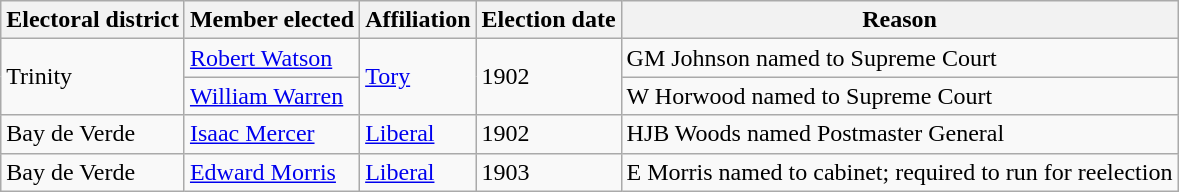<table class="wikitable sortable">
<tr>
<th>Electoral district</th>
<th>Member elected</th>
<th>Affiliation</th>
<th>Election date</th>
<th>Reason</th>
</tr>
<tr>
<td rowspan=2>Trinity</td>
<td><a href='#'>Robert Watson</a></td>
<td rowspan=2><a href='#'>Tory</a></td>
<td rowspan=2>1902</td>
<td>GM Johnson named to Supreme Court</td>
</tr>
<tr>
<td><a href='#'>William Warren</a></td>
<td>W Horwood named to Supreme Court</td>
</tr>
<tr>
<td>Bay de Verde</td>
<td><a href='#'>Isaac Mercer</a></td>
<td><a href='#'>Liberal</a></td>
<td>1902</td>
<td>HJB Woods named Postmaster General</td>
</tr>
<tr>
<td>Bay de Verde</td>
<td><a href='#'>Edward Morris</a></td>
<td><a href='#'>Liberal</a></td>
<td>1903</td>
<td>E Morris named to cabinet; required to run for reelection</td>
</tr>
</table>
